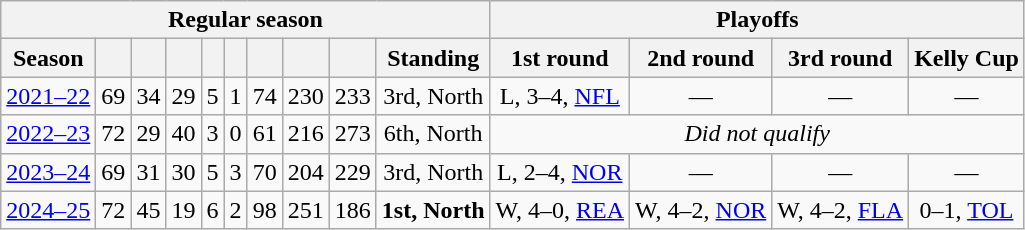<table class="wikitable" style="text-align:center">
<tr>
<th colspan=10>Regular season</th>
<th colspan=5>Playoffs</th>
</tr>
<tr>
<th>Season</th>
<th></th>
<th></th>
<th></th>
<th></th>
<th></th>
<th></th>
<th></th>
<th></th>
<th>Standing</th>
<th>1st round</th>
<th>2nd round</th>
<th>3rd round</th>
<th>Kelly Cup</th>
</tr>
<tr>
<td><a href='#'>2021–22</a></td>
<td>69</td>
<td>34</td>
<td>29</td>
<td>5</td>
<td>1</td>
<td>74</td>
<td>230</td>
<td>233</td>
<td>3rd, North</td>
<td>L, 3–4, <a href='#'>NFL</a></td>
<td>—</td>
<td>—</td>
<td>—</td>
</tr>
<tr>
<td><a href='#'>2022–23</a></td>
<td>72</td>
<td>29</td>
<td>40</td>
<td>3</td>
<td>0</td>
<td>61</td>
<td>216</td>
<td>273</td>
<td>6th, North</td>
<td colspan=4><em>Did not qualify</em></td>
</tr>
<tr>
<td><a href='#'>2023–24</a></td>
<td>69</td>
<td>31</td>
<td>30</td>
<td>5</td>
<td>3</td>
<td>70</td>
<td>204</td>
<td>229</td>
<td>3rd, North</td>
<td>L, 2–4, <a href='#'>NOR</a></td>
<td>—</td>
<td>—</td>
<td>—</td>
</tr>
<tr>
<td><a href='#'>2024–25</a></td>
<td>72</td>
<td>45</td>
<td>19</td>
<td>6</td>
<td>2</td>
<td>98</td>
<td>251</td>
<td>186</td>
<td><strong>1st, North</strong></td>
<td>W, 4–0, <a href='#'>REA</a></td>
<td>W, 4–2, <a href='#'>NOR</a></td>
<td>W, 4–2, <a href='#'>FLA</a></td>
<td>0–1, <a href='#'>TOL</a></td>
</tr>
</table>
